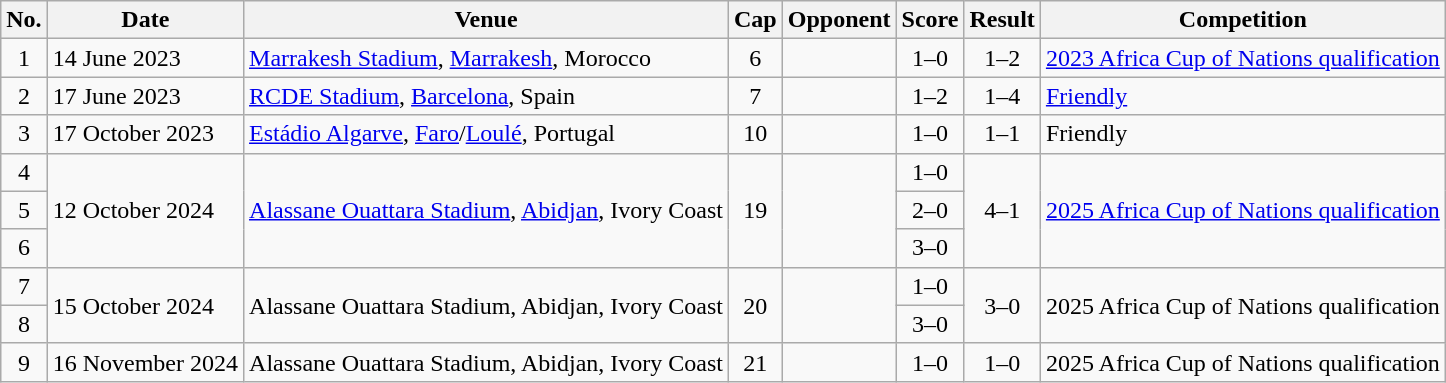<table class="wikitable sortable">
<tr>
<th scope="col">No.</th>
<th scope="col">Date</th>
<th scope="col">Venue</th>
<th scope="col">Cap</th>
<th scope="col">Opponent</th>
<th scope="col">Score</th>
<th scope="col">Result</th>
<th scope="col">Competition</th>
</tr>
<tr>
<td align="center">1</td>
<td>14 June 2023</td>
<td><a href='#'>Marrakesh Stadium</a>, <a href='#'>Marrakesh</a>, Morocco</td>
<td align="center">6</td>
<td></td>
<td align="center">1–0</td>
<td align="center">1–2</td>
<td><a href='#'>2023 Africa Cup of Nations qualification</a></td>
</tr>
<tr>
<td align="center">2</td>
<td>17 June 2023</td>
<td><a href='#'>RCDE Stadium</a>, <a href='#'>Barcelona</a>, Spain</td>
<td align="center">7</td>
<td></td>
<td align="center">1–2</td>
<td align="center">1–4</td>
<td><a href='#'>Friendly</a></td>
</tr>
<tr>
<td align="center">3</td>
<td>17 October 2023</td>
<td><a href='#'>Estádio Algarve</a>, <a href='#'>Faro</a>/<a href='#'>Loulé</a>, Portugal</td>
<td align="center">10</td>
<td></td>
<td align="center">1–0</td>
<td align="center">1–1</td>
<td>Friendly</td>
</tr>
<tr>
<td align="center">4</td>
<td rowspan="3">12 October 2024</td>
<td rowspan="3"><a href='#'>Alassane Ouattara Stadium</a>, <a href='#'>Abidjan</a>, Ivory Coast</td>
<td rowspan="3" align="center">19</td>
<td rowspan="3"></td>
<td align="center">1–0</td>
<td rowspan="3" align="center">4–1</td>
<td rowspan="3"><a href='#'>2025 Africa Cup of Nations qualification</a></td>
</tr>
<tr>
<td align="center">5</td>
<td align="center">2–0</td>
</tr>
<tr>
<td align="center">6</td>
<td align="center">3–0</td>
</tr>
<tr>
<td align="center">7</td>
<td rowspan="2">15 October 2024</td>
<td rowspan="2">Alassane Ouattara Stadium, Abidjan, Ivory Coast</td>
<td rowspan="2" align="center">20</td>
<td rowspan="2"></td>
<td align="center">1–0</td>
<td rowspan="2" align="center">3–0</td>
<td rowspan="2">2025 Africa Cup of Nations qualification</td>
</tr>
<tr>
<td align="center">8</td>
<td align="center">3–0</td>
</tr>
<tr>
<td align="center">9</td>
<td>16 November 2024</td>
<td>Alassane Ouattara Stadium, Abidjan, Ivory Coast</td>
<td align="center">21</td>
<td></td>
<td align="center">1–0</td>
<td align="center">1–0</td>
<td>2025 Africa Cup of Nations qualification</td>
</tr>
</table>
